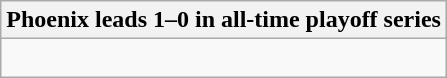<table class="wikitable collapsible collapsed">
<tr>
<th>Phoenix leads 1–0 in all-time playoff series</th>
</tr>
<tr>
<td><br></td>
</tr>
</table>
